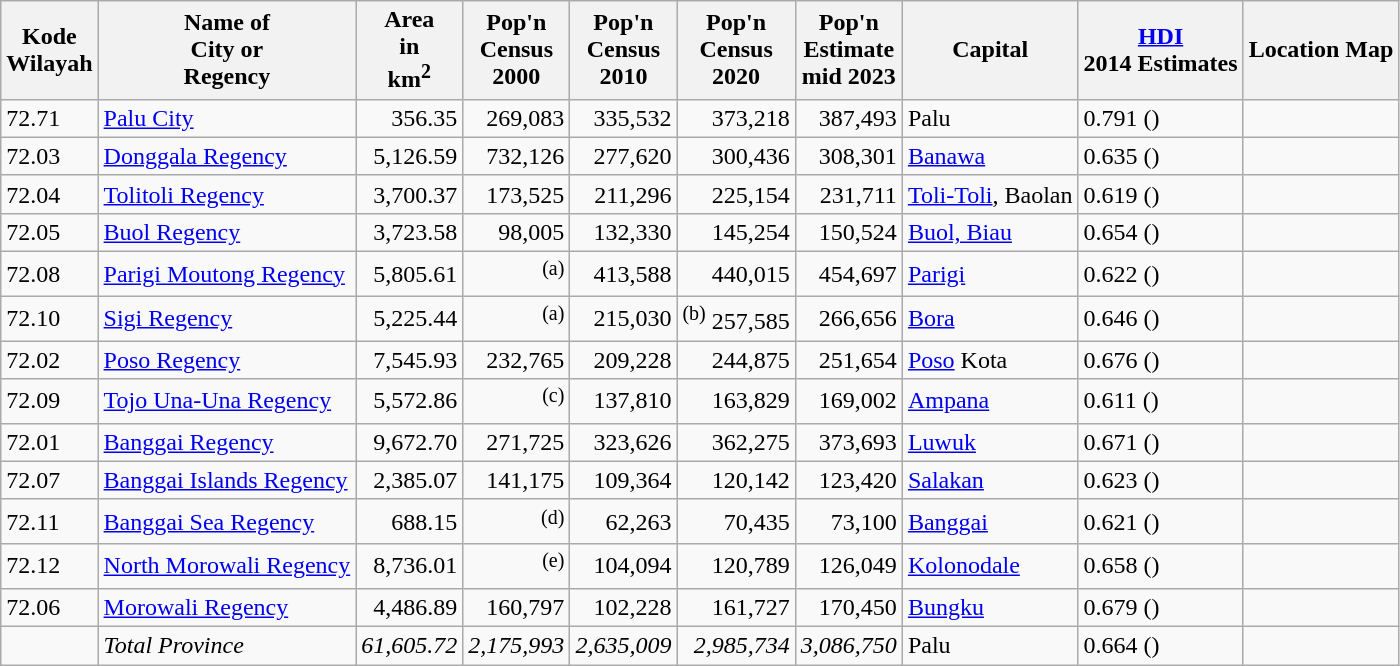<table class="sortable wikitable">
<tr>
<th>Kode<br>Wilayah</th>
<th>Name of<br>City or<br>Regency</th>
<th>Area <br>in<br>km<sup>2</sup></th>
<th>Pop'n<br>Census<br>2000</th>
<th>Pop'n<br>Census<br>2010</th>
<th>Pop'n<br>Census<br>2020</th>
<th>Pop'n<br>Estimate<br>mid 2023</th>
<th>Capital</th>
<th><a href='#'>HDI</a><br>2014 Estimates</th>
<th>Location Map</th>
</tr>
<tr>
<td>72.71</td>
<td><a href='#'>Palu City</a></td>
<td align="right">356.35</td>
<td align="right">269,083</td>
<td align="right">335,532</td>
<td align="right">373,218</td>
<td align="right">387,493</td>
<td>Palu</td>
<td>0.791 ()</td>
<td></td>
</tr>
<tr>
<td>72.03</td>
<td><a href='#'>Donggala Regency</a></td>
<td align="right">5,126.59</td>
<td align="right">732,126</td>
<td align="right">277,620</td>
<td align="right">300,436</td>
<td align="right">308,301</td>
<td><a href='#'>Banawa</a></td>
<td>0.635 ()</td>
<td></td>
</tr>
<tr>
<td>72.04</td>
<td><a href='#'>Tolitoli Regency</a></td>
<td align="right">3,700.37</td>
<td align="right">173,525</td>
<td align="right">211,296</td>
<td align="right">225,154</td>
<td align="right">231,711</td>
<td><a href='#'>Toli-Toli</a>, Baolan</td>
<td>0.619 ()</td>
<td></td>
</tr>
<tr>
<td>72.05</td>
<td><a href='#'>Buol Regency</a></td>
<td align="right">3,723.58</td>
<td align="right">98,005</td>
<td align="right">132,330</td>
<td align="right">145,254</td>
<td align="right">150,524</td>
<td><a href='#'>Buol, Biau</a></td>
<td>0.654 ()</td>
<td></td>
</tr>
<tr>
<td>72.08</td>
<td><a href='#'>Parigi Moutong Regency</a></td>
<td align="right">5,805.61</td>
<td align="right"><sup>(a)</sup></td>
<td align="right">413,588</td>
<td align="right">440,015</td>
<td align="right">454,697</td>
<td><a href='#'>Parigi</a></td>
<td>0.622 ()</td>
<td></td>
</tr>
<tr>
<td>72.10</td>
<td><a href='#'>Sigi Regency</a></td>
<td align="right">5,225.44</td>
<td align="right"><sup>(a)</sup></td>
<td align="right">215,030</td>
<td align="right"><sup>(b)</sup> 257,585</td>
<td align="right">266,656</td>
<td><a href='#'>Bora</a></td>
<td>0.646 ()</td>
<td></td>
</tr>
<tr>
<td>72.02</td>
<td><a href='#'>Poso Regency</a></td>
<td align="right">7,545.93</td>
<td align="right">232,765</td>
<td align="right">209,228</td>
<td align="right">244,875</td>
<td align="right">251,654</td>
<td><a href='#'>Poso</a> Kota</td>
<td>0.676 ()</td>
<td></td>
</tr>
<tr>
<td>72.09</td>
<td><a href='#'>Tojo Una-Una Regency</a></td>
<td align="right">5,572.86</td>
<td align="right"><sup>(c)</sup></td>
<td align="right">137,810</td>
<td align="right">163,829</td>
<td align="right">169,002</td>
<td><a href='#'>Ampana</a></td>
<td>0.611 ()</td>
<td></td>
</tr>
<tr>
<td>72.01</td>
<td><a href='#'>Banggai Regency</a></td>
<td align="right">9,672.70</td>
<td align="right">271,725</td>
<td align="right">323,626</td>
<td align="right">362,275</td>
<td align="right">373,693</td>
<td><a href='#'>Luwuk</a></td>
<td>0.671 ()</td>
<td></td>
</tr>
<tr>
<td>72.07</td>
<td><a href='#'>Banggai Islands Regency</a></td>
<td align="right">2,385.07</td>
<td align="right">141,175</td>
<td align="right">109,364</td>
<td align="right">120,142</td>
<td align="right">123,420</td>
<td><a href='#'>Salakan</a></td>
<td>0.623 ()</td>
<td></td>
</tr>
<tr>
<td>72.11</td>
<td><a href='#'>Banggai Sea Regency</a></td>
<td align="right">688.15</td>
<td align="right"><sup>(d)</sup></td>
<td align="right">62,263</td>
<td align="right">70,435</td>
<td align="right">73,100</td>
<td><a href='#'>Banggai</a></td>
<td>0.621 ()</td>
<td></td>
</tr>
<tr>
<td>72.12</td>
<td><a href='#'>North Morowali Regency</a></td>
<td align="right">8,736.01</td>
<td align="right"><sup>(e)</sup></td>
<td align="right">104,094</td>
<td align="right">120,789</td>
<td align="right">126,049</td>
<td><a href='#'>Kolonodale</a></td>
<td>0.658 ()</td>
<td></td>
</tr>
<tr>
<td>72.06</td>
<td><a href='#'>Morowali Regency</a></td>
<td align="right">4,486.89</td>
<td align="right">160,797</td>
<td align="right">102,228</td>
<td align="right">161,727</td>
<td align="right">170,450</td>
<td><a href='#'>Bungku</a></td>
<td>0.679 ()</td>
<td></td>
</tr>
<tr>
<td></td>
<td><em>Total Province</em></td>
<td align="right"><em>61,605.72</em></td>
<td align="right"><em>2,175,993</em></td>
<td align="right"><em>2,635,009</em></td>
<td align="right"><em>2,985,734</em></td>
<td align="right"><em>3,086,750</em></td>
<td>Palu</td>
<td>0.664 ()</td>
</tr>
</table>
